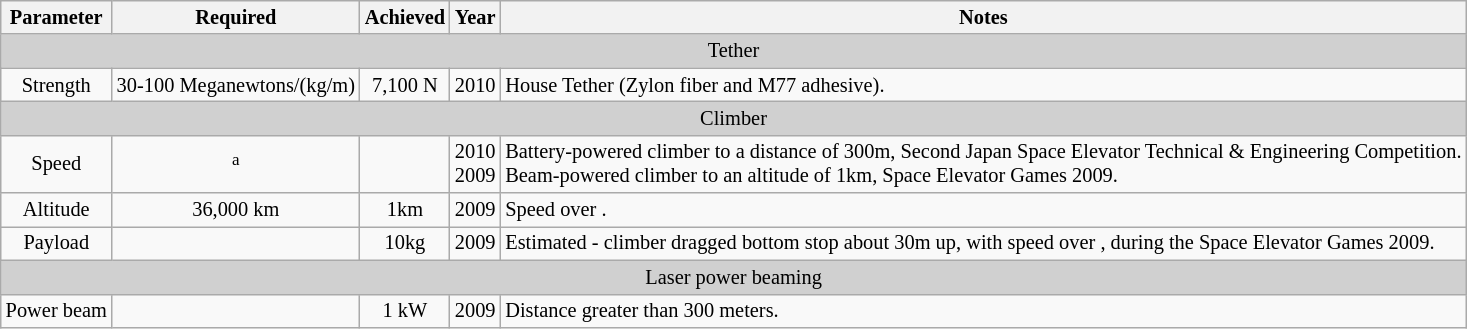<table class="wikitable sortable" style="font-size: 85%; text-align: center; width: auto;">
<tr>
<th>Parameter</th>
<th>Required</th>
<th>Achieved</th>
<th>Year</th>
<th>Notes</th>
</tr>
<tr>
<td colspan="5" style="background:#D0D0D0">Tether</td>
</tr>
<tr>
<td>Strength</td>
<td>30-100 Meganewtons/(kg/m)</td>
<td>7,100 N</td>
<td>2010</td>
<td align=left>House Tether (Zylon fiber and M77 adhesive).</td>
</tr>
<tr>
<td colspan="5" style="background:#D0D0D0">Climber</td>
</tr>
<tr>
<td>Speed</td>
<td> <sup>a</sup></td>
<td><br></td>
<td>2010<br>2009</td>
<td align=left>Battery-powered climber to a distance of 300m, Second Japan Space Elevator Technical & Engineering Competition.<br>Beam-powered climber to an altitude of 1km, Space Elevator Games 2009.</td>
</tr>
<tr>
<td>Altitude</td>
<td>36,000 km</td>
<td>1km</td>
<td>2009</td>
<td align=left>Speed over .</td>
</tr>
<tr>
<td>Payload</td>
<td></td>
<td>10kg</td>
<td>2009</td>
<td align=left>Estimated - climber dragged bottom stop about 30m up, with speed over , during the Space Elevator Games 2009.</td>
</tr>
<tr>
<td colspan="5" style="background:#D0D0D0">Laser power beaming</td>
</tr>
<tr>
<td>Power beam</td>
<td></td>
<td>1 kW</td>
<td>2009</td>
<td align=left>Distance greater than 300 meters.</td>
</tr>
</table>
